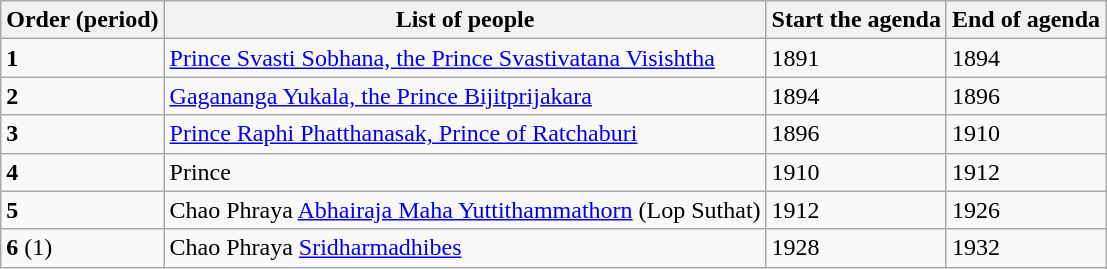<table class="wikitable">
<tr>
<th>Order (period)</th>
<th>List of people</th>
<th>Start the agenda</th>
<th>End of agenda</th>
</tr>
<tr>
<td><strong>1</strong></td>
<td><a href='#'>Prince Svasti Sobhana, the Prince Svastivatana Visishtha</a></td>
<td>1891</td>
<td>1894</td>
</tr>
<tr>
<td><strong>2</strong></td>
<td><a href='#'>Gagananga Yukala, the Prince Bijitprijakara</a></td>
<td>1894</td>
<td>1896</td>
</tr>
<tr>
<td><strong>3</strong></td>
<td><a href='#'>Prince Raphi Phatthanasak, Prince of Ratchaburi</a></td>
<td>1896</td>
<td>1910</td>
</tr>
<tr>
<td><strong>4</strong></td>
<td>Prince </td>
<td>1910</td>
<td>1912</td>
</tr>
<tr>
<td><strong>5</strong></td>
<td>Chao Phraya <a href='#'>Abhairaja Maha Yuttithammathorn</a> (Lop Suthat)</td>
<td>1912</td>
<td>1926</td>
</tr>
<tr>
<td><strong>6</strong> (1)</td>
<td>Chao Phraya <a href='#'>Sridharmadhibes</a></td>
<td>1928</td>
<td>1932</td>
</tr>
</table>
